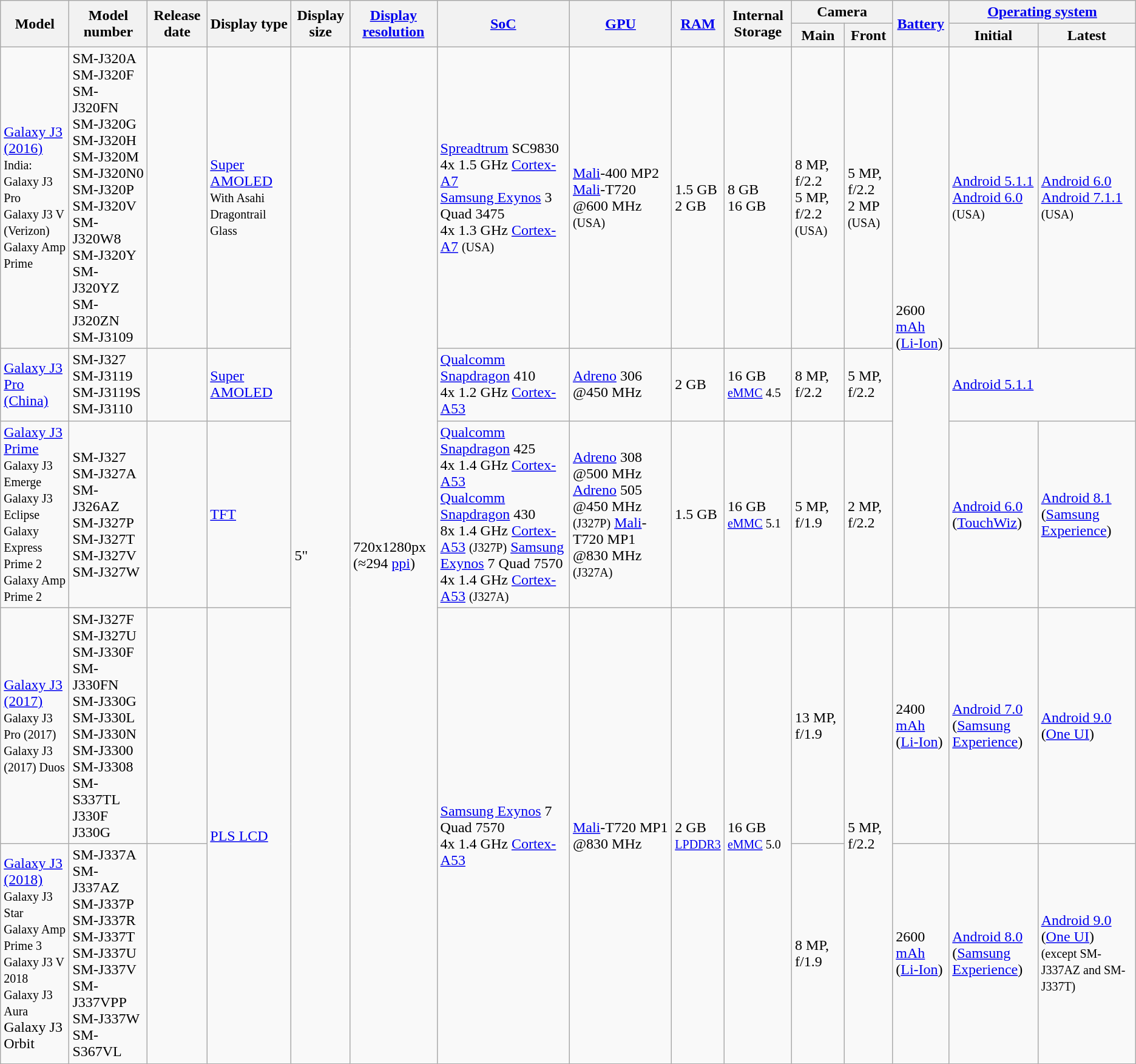<table class="wikitable sortable">
<tr>
<th rowspan="2">Model</th>
<th rowspan="2">Model number</th>
<th rowspan="2">Release date</th>
<th rowspan="2">Display type</th>
<th rowspan="2">Display size</th>
<th rowspan="2"><a href='#'>Display resolution</a></th>
<th rowspan="2"><a href='#'>SoC</a></th>
<th rowspan="2"><a href='#'>GPU</a></th>
<th rowspan="2"><a href='#'>RAM</a></th>
<th rowspan="2">Internal Storage</th>
<th colspan="2">Camera</th>
<th rowspan="2"><a href='#'>Battery</a></th>
<th colspan="2"><a href='#'>Operating system</a></th>
</tr>
<tr>
<th>Main</th>
<th>Front</th>
<th>Initial</th>
<th>Latest</th>
</tr>
<tr>
<td><a href='#'>Galaxy J3 (2016)</a><br><small>India: Galaxy J3 Pro</small><br><small>Galaxy J3 V (Verizon)</small><br><small>Galaxy Amp Prime</small></td>
<td>SM-J320A<br>SM-J320F<br>SM-J320FN<br>SM-J320G<br>SM-J320H<br>SM-J320M<br>SM-J320N0<br>SM-J320P<br>SM-J320V<br>SM-J320W8<br>SM-J320Y<br>SM-J320YZ<br>SM-J320ZN<br>SM-J3109</td>
<td></td>
<td><a href='#'>Super AMOLED</a><br><small>With Asahi Dragontrail Glass</small></td>
<td rowspan="5">5"</td>
<td rowspan="5">720x1280px<br>(≈294 <a href='#'>ppi</a>)</td>
<td><a href='#'>Spreadtrum</a> SC9830<br>4x 1.5 GHz <a href='#'>Cortex-A7</a><br><a href='#'>Samsung Exynos</a> 3 Quad 3475<br>4x 1.3 GHz <a href='#'>Cortex-A7</a> <small>(USA)</small></td>
<td><a href='#'>Mali</a>-400 MP2<br><a href='#'>Mali</a>-T720<br>@600 MHz <small>(USA)</small></td>
<td>1.5 GB<br>2 GB</td>
<td>8 GB<br>16 GB</td>
<td>8 MP, f/2.2<br>5 MP, f/2.2 <small>(USA)</small></td>
<td>5 MP, f/2.2<br>2 MP <small>(USA)</small></td>
<td rowspan="3">2600 <a href='#'>mAh</a><br>(<a href='#'>Li-Ion</a>)</td>
<td><a href='#'>Android 5.1.1</a><br><a href='#'>Android 6.0</a> <small>(USA)</small></td>
<td><a href='#'>Android 6.0</a><br><a href='#'>Android 7.1.1</a> <small>(USA)</small></td>
</tr>
<tr>
<td><a href='#'>Galaxy J3 Pro (China)</a></td>
<td>SM-J327<br>SM-J3119<br>SM-J3119S<br>SM-J3110</td>
<td></td>
<td><a href='#'>Super AMOLED</a></td>
<td><a href='#'>Qualcomm Snapdragon</a> 410<br>4x 1.2 GHz <a href='#'>Cortex-A53</a></td>
<td><a href='#'>Adreno</a> 306<br>@450 MHz</td>
<td>2 GB</td>
<td>16 GB<br><small><a href='#'>eMMC</a> 4.5</small></td>
<td>8 MP, f/2.2</td>
<td>5 MP, f/2.2</td>
<td colspan="2"><a href='#'>Android 5.1.1</a></td>
</tr>
<tr>
<td><a href='#'>Galaxy J3 Prime</a><br><small>Galaxy J3 Emerge</small><br><small>Galaxy J3 Eclipse</small><br><small>Galaxy Express Prime 2</small><br><small>Galaxy Amp Prime 2</small></td>
<td>SM-J327<br>SM-J327A<br>SM-J326AZ<br>SM-J327P<br>SM-J327T<br>SM-J327V<br>SM-J327W</td>
<td></td>
<td><a href='#'>TFT</a></td>
<td><a href='#'>Qualcomm Snapdragon</a> 425<br>4x 1.4 GHz <a href='#'>Cortex-A53</a><br><a href='#'>Qualcomm Snapdragon</a> 430<br>8x 1.4 GHz <a href='#'>Cortex-A53</a> <small>(J327P)</small>
<a href='#'>Samsung Exynos</a> 7 Quad 7570<br>4x 1.4 GHz <a href='#'>Cortex-A53</a> <small>(J327A)</small></td>
<td><a href='#'>Adreno</a> 308<br>@500 MHz<br><a href='#'>Adreno</a> 505<br>@450 MHz <small>(J327P)</small>
<a href='#'>Mali</a>-T720 MP1<br>@830 MHz <small>(J327A)</small></td>
<td>1.5 GB</td>
<td>16 GB<br><small><a href='#'>eMMC</a> 5.1</small></td>
<td>5 MP, f/1.9</td>
<td>2 MP, f/2.2</td>
<td><a href='#'>Android 6.0</a><br>(<a href='#'>TouchWiz</a>)</td>
<td><a href='#'>Android 8.1</a><br>(<a href='#'>Samsung Experience</a>)</td>
</tr>
<tr>
<td><a href='#'>Galaxy J3 (2017)</a><br><small>Galaxy J3 Pro (2017)</small><br><small>Galaxy J3 (2017) Duos</small></td>
<td>SM-J327F<br>SM-J327U<br>SM-J330F<br>SM-J330FN<br>SM-J330G<br>SM-J330L<br>SM-J330N<br>SM-J3300<br>SM-J3308<br>SM-S337TL<br>J330F<br>J330G</td>
<td></td>
<td rowspan="2"><a href='#'>PLS LCD</a></td>
<td rowspan="2"><a href='#'>Samsung Exynos</a> 7 Quad 7570<br>4x 1.4 GHz <a href='#'>Cortex-A53</a></td>
<td rowspan="2"><a href='#'>Mali</a>-T720 MP1<br>@830 MHz</td>
<td rowspan="2">2 GB<br><small><a href='#'>LPDDR3</a></small></td>
<td rowspan="2">16 GB<br><small><a href='#'>eMMC</a> 5.0</small></td>
<td>13 MP, f/1.9</td>
<td rowspan="2">5 MP, f/2.2</td>
<td>2400 <a href='#'>mAh</a><br>(<a href='#'>Li-Ion</a>)</td>
<td><a href='#'>Android 7.0</a><br>(<a href='#'>Samsung Experience</a>)</td>
<td><a href='#'>Android 9.0</a><br>(<a href='#'>One UI</a>)</td>
</tr>
<tr>
<td><a href='#'>Galaxy J3 (2018)</a><br><small>Galaxy J3 Star</small><br><small>Galaxy Amp Prime 3</small><br><small>Galaxy J3 V 2018</small><br><small>Galaxy J3 Aura</small><br>Galaxy J3 Orbit</td>
<td>SM-J337A<br>SM-J337AZ<br>SM-J337P<br>SM-J337R<br>SM-J337T<br>SM-J337U<br>SM-J337V<br>SM-J337VPP<br>SM-J337W
SM-S367VL</td>
<td></td>
<td>8 MP, f/1.9</td>
<td>2600 <a href='#'>mAh</a><br>(<a href='#'>Li-Ion</a>)</td>
<td><a href='#'>Android 8.0</a><br>(<a href='#'>Samsung Experience</a>)</td>
<td><a href='#'>Android 9.0</a> (<a href='#'>One UI</a>)<br><small>(except SM-J337AZ and SM-J337T)</small></td>
</tr>
</table>
